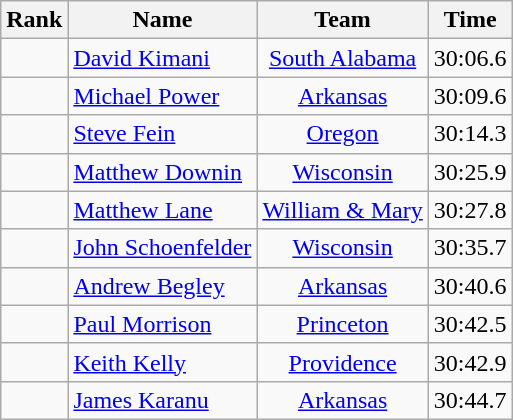<table class="wikitable sortable" style="text-align:center">
<tr>
<th>Rank</th>
<th>Name</th>
<th>Team</th>
<th>Time</th>
</tr>
<tr>
<td></td>
<td align=left> <a href='#'>David Kimani</a></td>
<td><a href='#'>South Alabama</a></td>
<td>30:06.6</td>
</tr>
<tr>
<td></td>
<td align=left> <a href='#'>Michael Power</a></td>
<td><a href='#'>Arkansas</a></td>
<td>30:09.6</td>
</tr>
<tr>
<td></td>
<td align=left> <a href='#'>Steve Fein</a></td>
<td><a href='#'>Oregon</a></td>
<td>30:14.3</td>
</tr>
<tr>
<td></td>
<td align=left> <a href='#'>Matthew Downin</a></td>
<td><a href='#'>Wisconsin</a></td>
<td>30:25.9</td>
</tr>
<tr>
<td></td>
<td align=left> <a href='#'>Matthew Lane</a></td>
<td><a href='#'>William & Mary</a></td>
<td>30:27.8</td>
</tr>
<tr>
<td></td>
<td align=left> <a href='#'>John Schoenfelder</a></td>
<td><a href='#'>Wisconsin</a></td>
<td>30:35.7</td>
</tr>
<tr>
<td></td>
<td align=left> <a href='#'>Andrew Begley</a></td>
<td><a href='#'>Arkansas</a></td>
<td>30:40.6</td>
</tr>
<tr>
<td></td>
<td align=left> <a href='#'>Paul Morrison</a></td>
<td><a href='#'>Princeton</a></td>
<td>30:42.5</td>
</tr>
<tr>
<td></td>
<td align=left> <a href='#'>Keith Kelly</a></td>
<td><a href='#'>Providence</a></td>
<td>30:42.9</td>
</tr>
<tr>
<td></td>
<td align=left> <a href='#'>James Karanu</a></td>
<td><a href='#'>Arkansas</a></td>
<td>30:44.7</td>
</tr>
</table>
